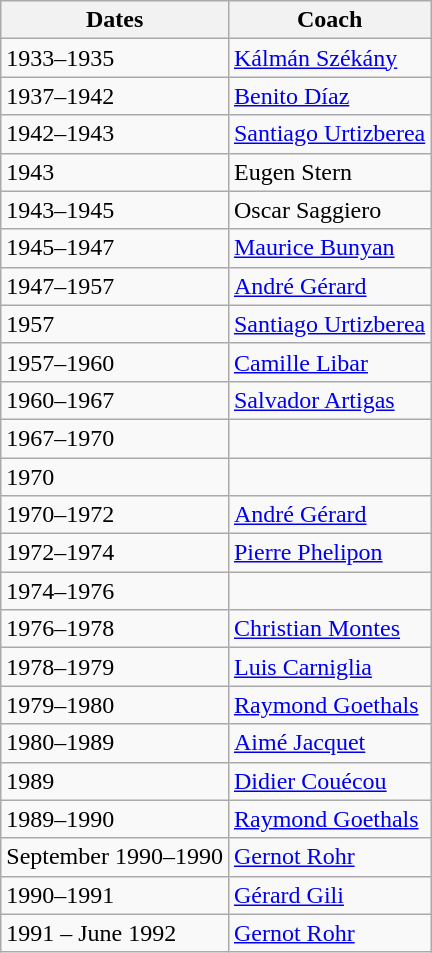<table class="wikitable">
<tr>
<th>Dates</th>
<th>Coach</th>
</tr>
<tr>
<td>1933–1935</td>
<td> <a href='#'>Kálmán Székány</a></td>
</tr>
<tr>
<td>1937–1942</td>
<td> <a href='#'>Benito Díaz</a></td>
</tr>
<tr>
<td>1942–1943</td>
<td> <a href='#'>Santiago Urtizberea</a></td>
</tr>
<tr>
<td>1943</td>
<td> Eugen Stern</td>
</tr>
<tr>
<td>1943–1945</td>
<td> Oscar Saggiero</td>
</tr>
<tr>
<td>1945–1947</td>
<td> <a href='#'>Maurice Bunyan</a></td>
</tr>
<tr>
<td>1947–1957</td>
<td> <a href='#'>André Gérard</a></td>
</tr>
<tr>
<td>1957</td>
<td> <a href='#'>Santiago Urtizberea</a></td>
</tr>
<tr>
<td>1957–1960</td>
<td> <a href='#'>Camille Libar</a></td>
</tr>
<tr>
<td>1960–1967</td>
<td> <a href='#'>Salvador Artigas</a></td>
</tr>
<tr>
<td>1967–1970</td>
<td> </td>
</tr>
<tr>
<td>1970</td>
<td> </td>
</tr>
<tr>
<td>1970–1972</td>
<td> <a href='#'>André Gérard</a></td>
</tr>
<tr>
<td>1972–1974</td>
<td> <a href='#'>Pierre Phelipon</a></td>
</tr>
<tr>
<td>1974–1976</td>
<td> </td>
</tr>
<tr>
<td>1976–1978</td>
<td> <a href='#'>Christian Montes</a></td>
</tr>
<tr>
<td>1978–1979</td>
<td> <a href='#'>Luis Carniglia</a></td>
</tr>
<tr>
<td>1979–1980</td>
<td> <a href='#'>Raymond Goethals</a></td>
</tr>
<tr>
<td>1980–1989</td>
<td> <a href='#'>Aimé Jacquet</a></td>
</tr>
<tr>
<td>1989</td>
<td> <a href='#'>Didier Couécou</a></td>
</tr>
<tr>
<td>1989–1990</td>
<td> <a href='#'>Raymond Goethals</a></td>
</tr>
<tr>
<td>September 1990–1990</td>
<td> <a href='#'>Gernot Rohr</a></td>
</tr>
<tr>
<td>1990–1991</td>
<td> <a href='#'>Gérard Gili</a></td>
</tr>
<tr>
<td>1991 – June 1992</td>
<td> <a href='#'>Gernot Rohr</a></td>
</tr>
</table>
